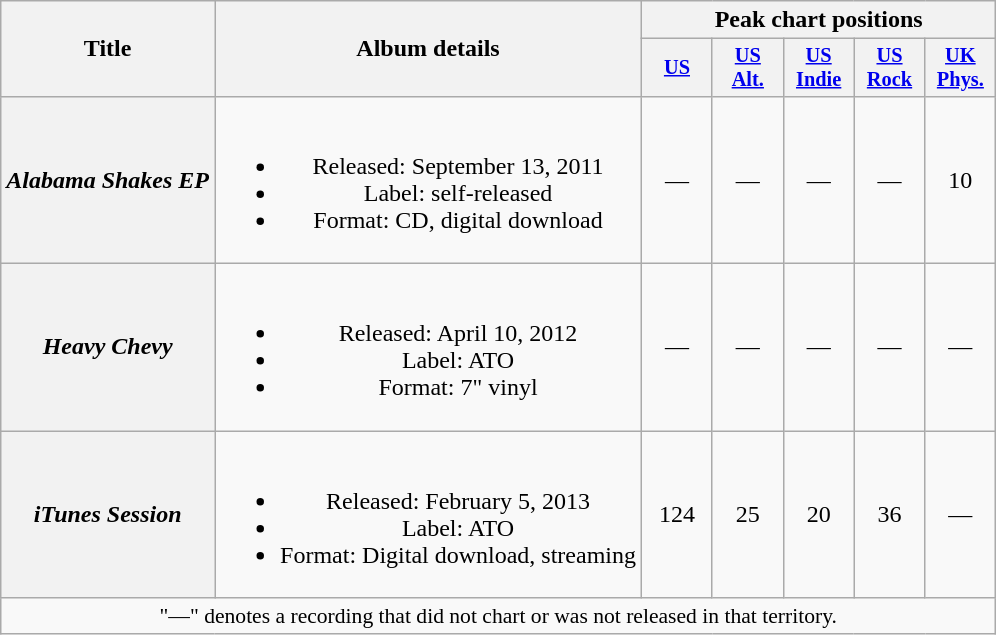<table class="wikitable plainrowheaders" style="text-align:center;">
<tr>
<th scope="col" rowspan="2">Title</th>
<th scope="col" rowspan="2" ustyle="width:18em;">Album details</th>
<th scope="col" colspan="5">Peak chart positions</th>
</tr>
<tr>
<th scope="col" style="width:3em;font-size:85%;"><a href='#'>US</a><br></th>
<th scope="col" style="width:3em;font-size:85%;"><a href='#'>US<br>Alt.</a><br></th>
<th scope="col" style="width:3em;font-size:85%;"><a href='#'>US<br>Indie</a><br></th>
<th scope="col" style="width:3em;font-size:85%;"><a href='#'>US<br>Rock</a><br></th>
<th scope="col" style="width:3em;font-size:85%;"><a href='#'>UK<br>Phys.</a><br></th>
</tr>
<tr>
<th scope="row"><em>Alabama Shakes EP</em></th>
<td><br><ul><li>Released: September 13, 2011</li><li>Label: self-released</li><li>Format: CD, digital download</li></ul></td>
<td>—</td>
<td>—</td>
<td>—</td>
<td>—</td>
<td>10</td>
</tr>
<tr>
<th scope="row"><em>Heavy Chevy</em></th>
<td><br><ul><li>Released: April 10, 2012</li><li>Label: ATO</li><li>Format: 7" vinyl</li></ul></td>
<td>—</td>
<td>—</td>
<td>—</td>
<td>—</td>
<td>—</td>
</tr>
<tr>
<th scope="row"><em>iTunes Session</em></th>
<td><br><ul><li>Released: February 5, 2013</li><li>Label: ATO</li><li>Format: Digital download, streaming</li></ul></td>
<td>124</td>
<td>25</td>
<td>20</td>
<td>36</td>
<td>—</td>
</tr>
<tr>
<td colspan="16" style="font-size:90%">"—" denotes a recording that did not chart or was not released in that territory.</td>
</tr>
</table>
